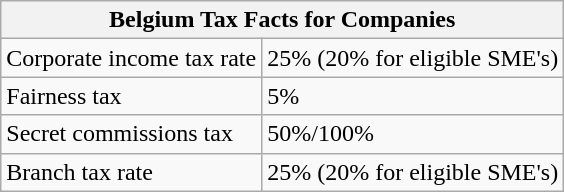<table class="wikitable">
<tr>
<th colspan="2">Belgium Tax Facts for Companies</th>
</tr>
<tr>
<td>Corporate income tax rate</td>
<td>25% (20% for eligible SME's)</td>
</tr>
<tr>
<td>Fairness tax</td>
<td>5%</td>
</tr>
<tr>
<td>Secret commissions tax</td>
<td>50%/100%</td>
</tr>
<tr>
<td>Branch tax rate</td>
<td>25% (20% for eligible SME's)</td>
</tr>
</table>
